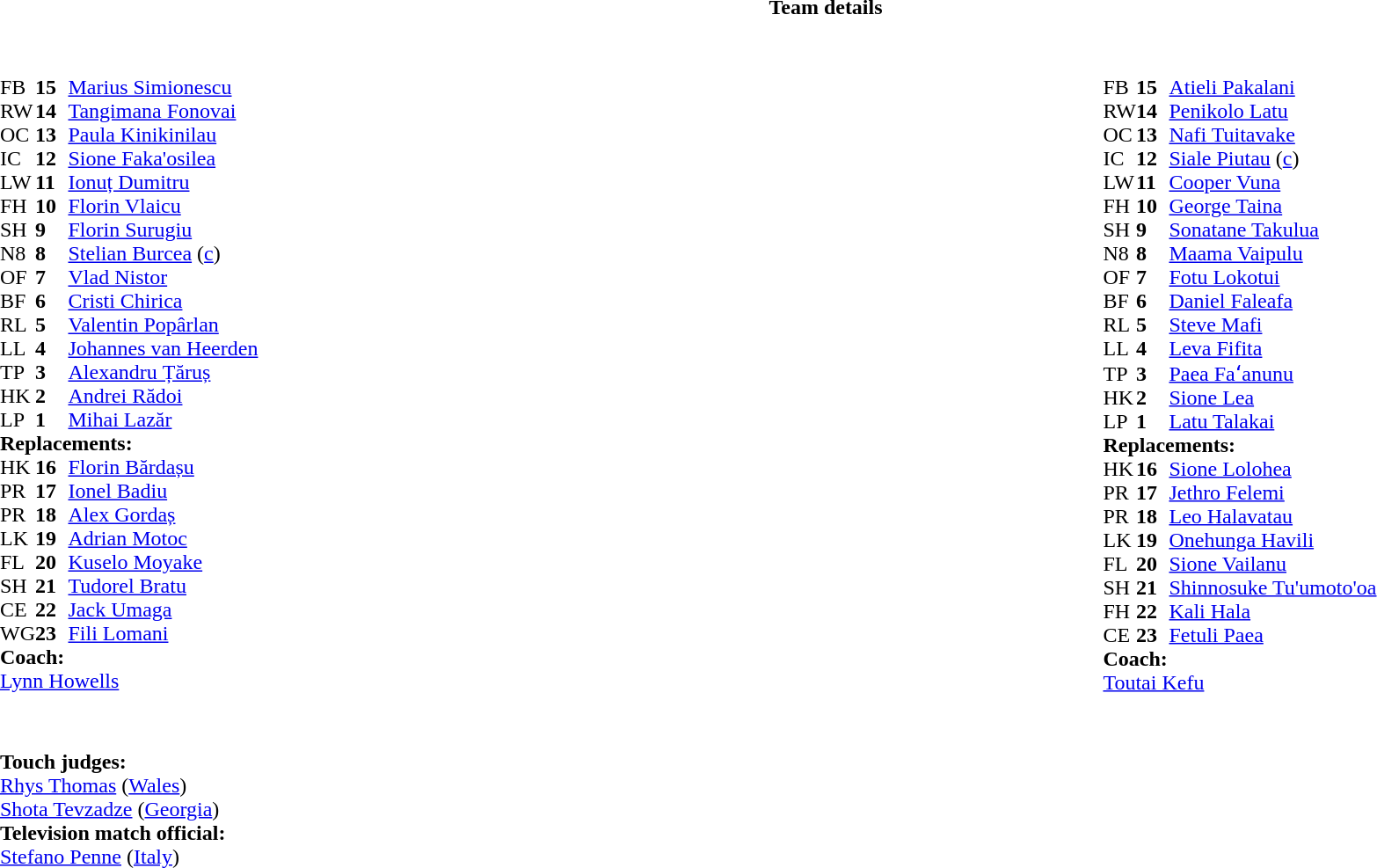<table border="0" style="width:100%" class="collapsible collapsed">
<tr>
<th>Team details</th>
</tr>
<tr>
<td><br><table style="width:100%">
<tr>
<td style="vertical-align:top;width:50%"><br><table style="font-size:100%" cellspacing="0" cellpadding="0">
<tr>
<th width="25"></th>
<th width="25"></th>
</tr>
<tr>
<td>FB</td>
<td><strong>15</strong></td>
<td><a href='#'>Marius Simionescu</a></td>
</tr>
<tr>
<td>RW</td>
<td><strong>14</strong></td>
<td><a href='#'>Tangimana Fonovai</a></td>
</tr>
<tr>
<td>OC</td>
<td><strong>13</strong></td>
<td><a href='#'>Paula Kinikinilau</a></td>
<td></td>
<td></td>
</tr>
<tr>
<td>IC</td>
<td><strong>12</strong></td>
<td><a href='#'>Sione Faka'osilea</a></td>
</tr>
<tr>
<td>LW</td>
<td><strong>11</strong></td>
<td><a href='#'>Ionuț Dumitru</a></td>
</tr>
<tr>
<td>FH</td>
<td><strong>10</strong></td>
<td><a href='#'>Florin Vlaicu</a></td>
</tr>
<tr>
<td>SH</td>
<td><strong>9</strong></td>
<td><a href='#'>Florin Surugiu</a></td>
</tr>
<tr>
<td>N8</td>
<td><strong>8</strong></td>
<td><a href='#'>Stelian Burcea</a> (<a href='#'>c</a>)</td>
<td></td>
<td></td>
</tr>
<tr>
<td>OF</td>
<td><strong>7</strong></td>
<td><a href='#'>Vlad Nistor</a></td>
</tr>
<tr>
<td>BF</td>
<td><strong>6</strong></td>
<td><a href='#'>Cristi Chirica</a></td>
<td></td>
<td></td>
</tr>
<tr>
<td>RL</td>
<td><strong>5</strong></td>
<td><a href='#'>Valentin Popârlan</a></td>
</tr>
<tr>
<td>LL</td>
<td><strong>4</strong></td>
<td><a href='#'>Johannes van Heerden</a></td>
</tr>
<tr>
<td>TP</td>
<td><strong>3</strong></td>
<td><a href='#'>Alexandru Țăruș</a></td>
</tr>
<tr>
<td>HK</td>
<td><strong>2</strong></td>
<td><a href='#'>Andrei Rădoi</a></td>
<td></td>
<td></td>
</tr>
<tr>
<td>LP</td>
<td><strong>1</strong></td>
<td><a href='#'>Mihai Lazăr</a></td>
<td></td>
<td></td>
</tr>
<tr>
<td colspan=3><strong>Replacements:</strong></td>
</tr>
<tr>
<td>HK</td>
<td><strong>16</strong></td>
<td><a href='#'>Florin Bărdașu</a></td>
<td></td>
<td></td>
</tr>
<tr>
<td>PR</td>
<td><strong>17</strong></td>
<td><a href='#'>Ionel Badiu</a></td>
<td></td>
<td></td>
</tr>
<tr>
<td>PR</td>
<td><strong>18</strong></td>
<td><a href='#'>Alex Gordaș</a></td>
</tr>
<tr>
<td>LK</td>
<td><strong>19</strong></td>
<td><a href='#'>Adrian Motoc</a></td>
<td></td>
<td></td>
</tr>
<tr>
<td>FL</td>
<td><strong>20</strong></td>
<td><a href='#'>Kuselo Moyake</a></td>
<td></td>
<td></td>
</tr>
<tr>
<td>SH</td>
<td><strong>21</strong></td>
<td><a href='#'>Tudorel Bratu</a></td>
</tr>
<tr>
<td>CE</td>
<td><strong>22</strong></td>
<td><a href='#'>Jack Umaga</a></td>
<td></td>
<td></td>
</tr>
<tr>
<td>WG</td>
<td><strong>23</strong></td>
<td><a href='#'>Fili Lomani</a></td>
</tr>
<tr>
<td colspan=3><strong>Coach:</strong></td>
</tr>
<tr>
<td colspan="4"> <a href='#'>Lynn Howells</a></td>
</tr>
</table>
</td>
<td style="vertical-align:top;width:50%"><br><table cellspacing="0" cellpadding="0" style="font-size:100%;margin:auto">
<tr>
<th width="25"></th>
<th width="25"></th>
</tr>
<tr>
<td>FB</td>
<td><strong>15</strong></td>
<td><a href='#'>Atieli Pakalani</a></td>
<td></td>
<td></td>
</tr>
<tr>
<td>RW</td>
<td><strong>14</strong></td>
<td><a href='#'>Penikolo Latu</a></td>
</tr>
<tr>
<td>OC</td>
<td><strong>13</strong></td>
<td><a href='#'>Nafi Tuitavake</a></td>
<td></td>
<td colspan=2></td>
</tr>
<tr>
<td>IC</td>
<td><strong>12</strong></td>
<td><a href='#'>Siale Piutau</a> (<a href='#'>c</a>)</td>
</tr>
<tr>
<td>LW</td>
<td><strong>11</strong></td>
<td><a href='#'>Cooper Vuna</a></td>
</tr>
<tr>
<td>FH</td>
<td><strong>10</strong></td>
<td><a href='#'>George Taina</a></td>
</tr>
<tr>
<td>SH</td>
<td><strong>9</strong></td>
<td><a href='#'>Sonatane Takulua</a></td>
</tr>
<tr>
<td>N8</td>
<td><strong>8</strong></td>
<td><a href='#'>Maama Vaipulu</a></td>
</tr>
<tr>
<td>OF</td>
<td><strong>7</strong></td>
<td><a href='#'>Fotu Lokotui</a></td>
<td></td>
<td></td>
</tr>
<tr>
<td>BF</td>
<td><strong>6</strong></td>
<td><a href='#'>Daniel Faleafa</a></td>
<td></td>
<td></td>
</tr>
<tr>
<td>RL</td>
<td><strong>5</strong></td>
<td><a href='#'>Steve Mafi</a></td>
</tr>
<tr>
<td>LL</td>
<td><strong>4</strong></td>
<td><a href='#'>Leva Fifita</a></td>
</tr>
<tr>
<td>TP</td>
<td><strong>3</strong></td>
<td><a href='#'>Paea Faʻanunu</a></td>
<td></td>
<td></td>
</tr>
<tr>
<td>HK</td>
<td><strong>2</strong></td>
<td><a href='#'>Sione Lea</a></td>
<td></td>
<td></td>
</tr>
<tr>
<td>LP</td>
<td><strong>1</strong></td>
<td><a href='#'>Latu Talakai</a></td>
<td></td>
<td></td>
</tr>
<tr>
<td colspan=3><strong>Replacements:</strong></td>
</tr>
<tr>
<td>HK</td>
<td><strong>16</strong></td>
<td><a href='#'>Sione Lolohea</a></td>
<td></td>
<td></td>
</tr>
<tr>
<td>PR</td>
<td><strong>17</strong></td>
<td><a href='#'>Jethro Felemi</a></td>
<td></td>
<td></td>
</tr>
<tr>
<td>PR</td>
<td><strong>18</strong></td>
<td><a href='#'>Leo Halavatau</a></td>
<td></td>
<td></td>
</tr>
<tr>
<td>LK</td>
<td><strong>19</strong></td>
<td><a href='#'>Onehunga Havili</a></td>
<td></td>
<td></td>
</tr>
<tr>
<td>FL</td>
<td><strong>20</strong></td>
<td><a href='#'>Sione Vailanu</a></td>
<td></td>
<td></td>
</tr>
<tr>
<td>SH</td>
<td><strong>21</strong></td>
<td><a href='#'>Shinnosuke Tu'umoto'oa</a></td>
</tr>
<tr>
<td>FH</td>
<td><strong>22</strong></td>
<td><a href='#'>Kali Hala</a></td>
<td></td>
<td></td>
<td></td>
</tr>
<tr>
<td>CE</td>
<td><strong>23</strong></td>
<td><a href='#'>Fetuli Paea</a></td>
<td></td>
<td></td>
</tr>
<tr>
<td colspan=3><strong>Coach:</strong></td>
</tr>
<tr>
<td colspan="4"> <a href='#'>Toutai Kefu</a></td>
</tr>
</table>
</td>
</tr>
</table>
<table style="width:100%;font-size:100%">
<tr>
<td><br><br><strong>Touch judges:</strong>
<br><a href='#'>Rhys Thomas</a> (<a href='#'>Wales</a>)
<br><a href='#'>Shota Tevzadze</a> (<a href='#'>Georgia</a>)
<br><strong>Television match official:</strong>
<br><a href='#'>Stefano Penne</a> (<a href='#'>Italy</a>)</td>
</tr>
</table>
</td>
</tr>
</table>
